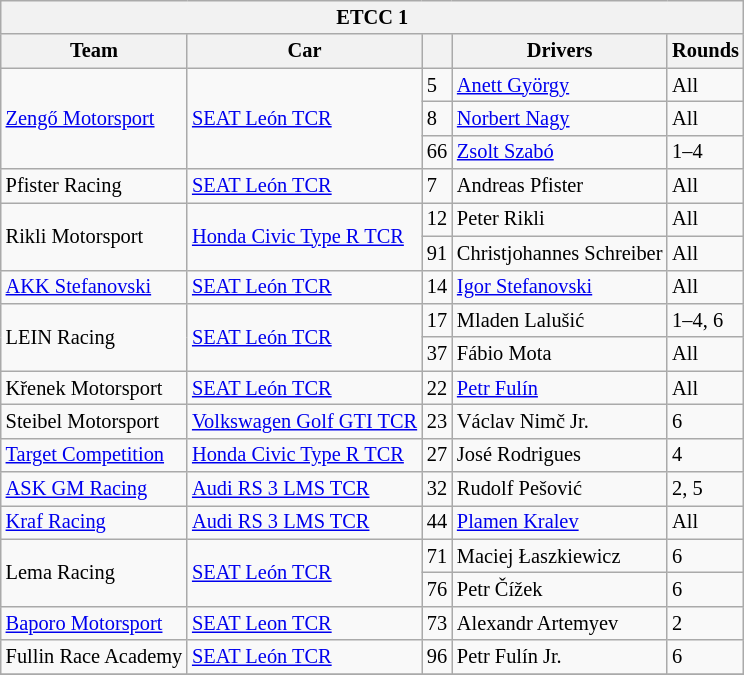<table class="wikitable" style="font-size: 85%">
<tr>
<th colspan="6">ETCC 1</th>
</tr>
<tr>
<th>Team</th>
<th>Car</th>
<th></th>
<th>Drivers</th>
<th>Rounds</th>
</tr>
<tr>
<td rowspan=3> <a href='#'>Zengő Motorsport</a></td>
<td rowspan=3><a href='#'>SEAT León TCR</a></td>
<td>5</td>
<td> <a href='#'>Anett György</a></td>
<td>All</td>
</tr>
<tr>
<td>8</td>
<td> <a href='#'>Norbert Nagy</a></td>
<td>All</td>
</tr>
<tr>
<td>66</td>
<td> <a href='#'>Zsolt Szabó</a></td>
<td>1–4</td>
</tr>
<tr>
<td> Pfister Racing</td>
<td><a href='#'>SEAT León TCR</a></td>
<td>7</td>
<td> Andreas Pfister</td>
<td>All</td>
</tr>
<tr>
<td rowspan=2> Rikli Motorsport</td>
<td rowspan=2><a href='#'>Honda Civic Type R TCR</a></td>
<td>12</td>
<td> Peter Rikli</td>
<td>All</td>
</tr>
<tr>
<td>91</td>
<td> Christjohannes Schreiber</td>
<td>All</td>
</tr>
<tr>
<td> <a href='#'>AKK Stefanovski</a></td>
<td><a href='#'>SEAT León TCR</a></td>
<td>14</td>
<td> <a href='#'>Igor Stefanovski</a></td>
<td>All</td>
</tr>
<tr>
<td rowspan=2> LEIN Racing</td>
<td rowspan=2><a href='#'>SEAT León TCR</a></td>
<td>17</td>
<td> Mladen Lalušić</td>
<td>1–4, 6</td>
</tr>
<tr>
<td>37</td>
<td> Fábio Mota</td>
<td>All</td>
</tr>
<tr>
<td> Křenek Motorsport</td>
<td><a href='#'>SEAT León TCR</a></td>
<td>22</td>
<td> <a href='#'>Petr Fulín</a></td>
<td>All</td>
</tr>
<tr>
<td> Steibel Motorsport</td>
<td><a href='#'>Volkswagen Golf GTI TCR</a></td>
<td>23</td>
<td> Václav Nimč Jr.</td>
<td>6</td>
</tr>
<tr>
<td> <a href='#'>Target Competition</a></td>
<td><a href='#'>Honda Civic Type R TCR</a></td>
<td>27</td>
<td> José Rodrigues</td>
<td>4</td>
</tr>
<tr>
<td> <a href='#'>ASK GM Racing</a></td>
<td><a href='#'>Audi RS 3 LMS TCR</a></td>
<td>32</td>
<td> Rudolf Pešović</td>
<td>2, 5</td>
</tr>
<tr>
<td> <a href='#'>Kraf Racing</a></td>
<td><a href='#'>Audi RS 3 LMS TCR</a></td>
<td>44</td>
<td> <a href='#'>Plamen Kralev</a></td>
<td>All</td>
</tr>
<tr>
<td rowspan=2> Lema Racing</td>
<td rowspan=2><a href='#'>SEAT León TCR</a></td>
<td>71</td>
<td> Maciej Łaszkiewicz</td>
<td>6</td>
</tr>
<tr>
<td>76</td>
<td> Petr Čížek</td>
<td>6</td>
</tr>
<tr>
<td> <a href='#'>Baporo Motorsport</a></td>
<td><a href='#'>SEAT Leon TCR</a></td>
<td>73</td>
<td> Alexandr Artemyev</td>
<td>2</td>
</tr>
<tr>
<td> Fullin Race Academy</td>
<td><a href='#'>SEAT León TCR</a></td>
<td>96</td>
<td> Petr Fulín Jr.</td>
<td>6</td>
</tr>
<tr>
</tr>
</table>
